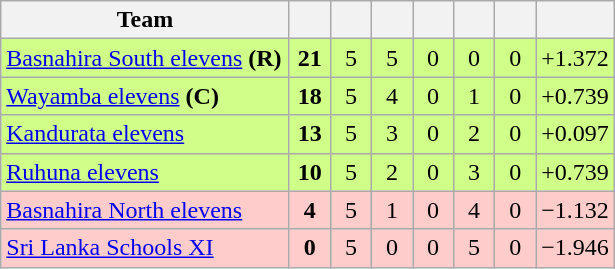<table class="wikitable" style="text-align:center;">
<tr>
<th width=185>Team</th>
<th width=20></th>
<th width=20></th>
<th width=20></th>
<th width=20></th>
<th width=20></th>
<th width=20></th>
<th width=20></th>
</tr>
<tr style="background:#cfff88;">
<td style="text-align:left;"><a href='#'>Basnahira South elevens</a> <strong>(R)</strong></td>
<td><strong>21</strong></td>
<td>5</td>
<td>5</td>
<td>0</td>
<td>0</td>
<td>0</td>
<td>+1.372</td>
</tr>
<tr style="background:#cfff88;">
<td style="text-align:left;"><a href='#'>Wayamba elevens</a> <strong>(C)</strong></td>
<td><strong>18</strong></td>
<td>5</td>
<td>4</td>
<td>0</td>
<td>1</td>
<td>0</td>
<td>+0.739</td>
</tr>
<tr style="background:#cfff88;">
<td style="text-align:left;"><a href='#'>Kandurata elevens</a></td>
<td><strong>13</strong></td>
<td>5</td>
<td>3</td>
<td>0</td>
<td>2</td>
<td>0</td>
<td>+0.097</td>
</tr>
<tr style="background:#cfff88;">
<td style="text-align:left;"><a href='#'>Ruhuna elevens</a></td>
<td><strong>10</strong></td>
<td>5</td>
<td>2</td>
<td>0</td>
<td>3</td>
<td>0</td>
<td>+0.739</td>
</tr>
<tr style="background:#fcc;">
<td style="text-align:left;"><a href='#'>Basnahira North elevens</a></td>
<td><strong>4</strong></td>
<td>5</td>
<td>1</td>
<td>0</td>
<td>4</td>
<td>0</td>
<td>−1.132</td>
</tr>
<tr style="background:#fcc;">
<td style="text-align:left;"><a href='#'>Sri Lanka Schools XI</a></td>
<td><strong>0</strong></td>
<td>5</td>
<td>0</td>
<td>0</td>
<td>5</td>
<td>0</td>
<td>−1.946</td>
</tr>
</table>
